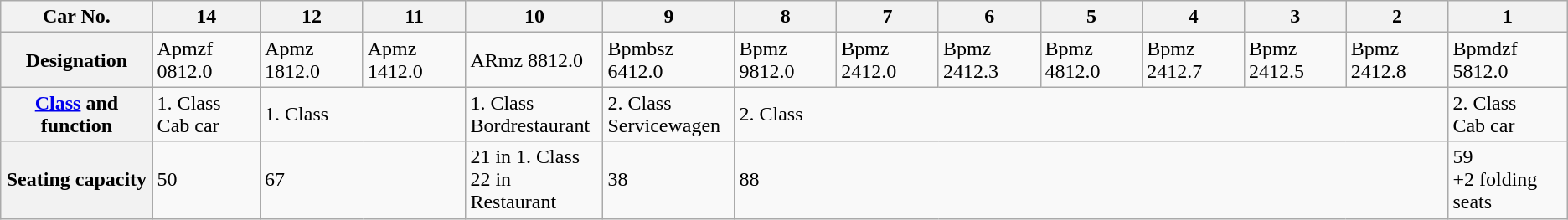<table class="wikitable">
<tr>
<th>Car No.</th>
<th>14</th>
<th>12</th>
<th>11</th>
<th>10</th>
<th>9</th>
<th>8</th>
<th>7</th>
<th>6</th>
<th>5</th>
<th>4</th>
<th>3</th>
<th>2</th>
<th>1</th>
</tr>
<tr>
<th>Designation</th>
<td>Apmzf 0812.0</td>
<td>Apmz 1812.0</td>
<td>Apmz 1412.0</td>
<td>ARmz 8812.0</td>
<td>Bpmbsz 6412.0</td>
<td>Bpmz 9812.0</td>
<td>Bpmz 2412.0</td>
<td>Bpmz 2412.3</td>
<td>Bpmz 4812.0</td>
<td>Bpmz 2412.7</td>
<td>Bpmz 2412.5</td>
<td>Bpmz 2412.8</td>
<td>Bpmdzf 5812.0</td>
</tr>
<tr>
<th><a href='#'>Class</a> and function</th>
<td>1. Class<br>Cab car</td>
<td colspan="2">1. Class</td>
<td>1. Class<br>Bordrestaurant</td>
<td>2. Class<br>Servicewagen</td>
<td colspan="7">2. Class</td>
<td>2. Class<br>Cab car</td>
</tr>
<tr>
<th>Seating capacity</th>
<td>50</td>
<td colspan="2">67</td>
<td>21 in 1. Class<br>22 in Restaurant</td>
<td>38</td>
<td colspan="7">88</td>
<td>59<br>+2 folding seats</td>
</tr>
</table>
